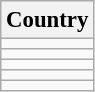<table class="wikitable" style="font-size:95%;">
<tr>
<th>Country</th>
</tr>
<tr>
<td></td>
</tr>
<tr>
<td></td>
</tr>
<tr>
<td></td>
</tr>
<tr>
<td></td>
</tr>
<tr>
<td></td>
</tr>
</table>
